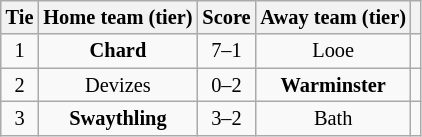<table class="wikitable" style="text-align:center; font-size:85%">
<tr>
<th>Tie</th>
<th>Home team (tier)</th>
<th>Score</th>
<th>Away team (tier)</th>
<th></th>
</tr>
<tr>
<td align="center">1</td>
<td><strong>Chard</strong></td>
<td align="center">7–1</td>
<td>Looe</td>
<td></td>
</tr>
<tr>
<td align="center">2</td>
<td>Devizes</td>
<td align="center">0–2</td>
<td><strong>Warminster</strong></td>
<td></td>
</tr>
<tr>
<td align="center">3</td>
<td><strong>Swaythling</strong></td>
<td align="center">3–2</td>
<td>Bath</td>
<td></td>
</tr>
</table>
